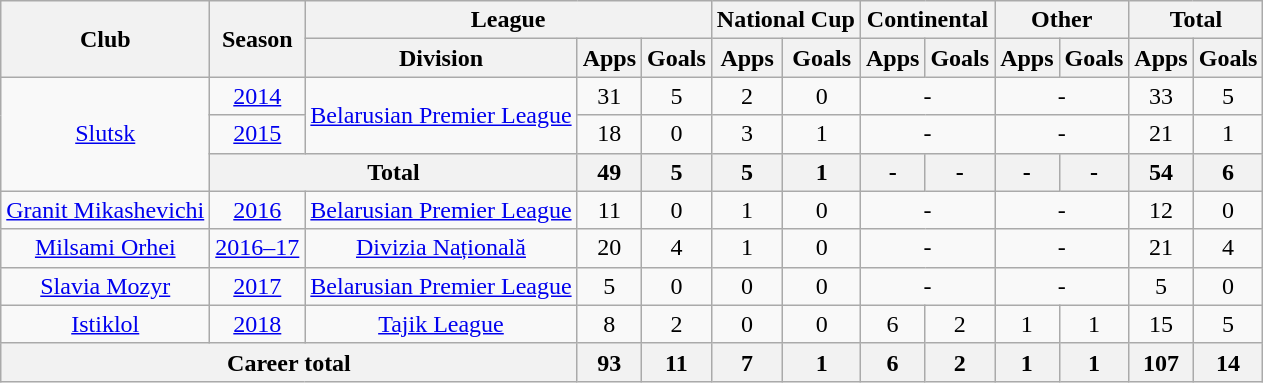<table class="wikitable" style="text-align: center;">
<tr>
<th rowspan="2">Club</th>
<th rowspan="2">Season</th>
<th colspan="3">League</th>
<th colspan="2">National Cup</th>
<th colspan="2">Continental</th>
<th colspan="2">Other</th>
<th colspan="2">Total</th>
</tr>
<tr>
<th>Division</th>
<th>Apps</th>
<th>Goals</th>
<th>Apps</th>
<th>Goals</th>
<th>Apps</th>
<th>Goals</th>
<th>Apps</th>
<th>Goals</th>
<th>Apps</th>
<th>Goals</th>
</tr>
<tr>
<td rowspan="3"><a href='#'>Slutsk</a></td>
<td><a href='#'>2014</a></td>
<td rowspan="2"><a href='#'>Belarusian Premier League</a></td>
<td>31</td>
<td>5</td>
<td>2</td>
<td>0</td>
<td colspan="2">-</td>
<td colspan="2">-</td>
<td>33</td>
<td>5</td>
</tr>
<tr>
<td><a href='#'>2015</a></td>
<td>18</td>
<td>0</td>
<td>3</td>
<td>1</td>
<td colspan="2">-</td>
<td colspan="2">-</td>
<td>21</td>
<td>1</td>
</tr>
<tr>
<th colspan="2">Total</th>
<th>49</th>
<th>5</th>
<th>5</th>
<th>1</th>
<th>-</th>
<th>-</th>
<th>-</th>
<th>-</th>
<th>54</th>
<th>6</th>
</tr>
<tr>
<td rowspan="1"><a href='#'>Granit Mikashevichi</a></td>
<td><a href='#'>2016</a></td>
<td rowspan="1"><a href='#'>Belarusian Premier League</a></td>
<td>11</td>
<td>0</td>
<td>1</td>
<td>0</td>
<td colspan="2">-</td>
<td colspan="2">-</td>
<td>12</td>
<td>0</td>
</tr>
<tr>
<td rowspan="1"><a href='#'>Milsami Orhei</a></td>
<td><a href='#'>2016–17</a></td>
<td rowspan="1"><a href='#'>Divizia Națională</a></td>
<td>20</td>
<td>4</td>
<td>1</td>
<td>0</td>
<td colspan="2">-</td>
<td colspan="2">-</td>
<td>21</td>
<td>4</td>
</tr>
<tr>
<td rowspan="1"><a href='#'>Slavia Mozyr</a></td>
<td><a href='#'>2017</a></td>
<td rowspan="1"><a href='#'>Belarusian Premier League</a></td>
<td>5</td>
<td>0</td>
<td>0</td>
<td>0</td>
<td colspan="2">-</td>
<td colspan="2">-</td>
<td>5</td>
<td>0</td>
</tr>
<tr>
<td rowspan="1"><a href='#'>Istiklol</a></td>
<td><a href='#'>2018</a></td>
<td rowspan="1"><a href='#'>Tajik League</a></td>
<td>8</td>
<td>2</td>
<td>0</td>
<td>0</td>
<td>6</td>
<td>2</td>
<td>1</td>
<td>1</td>
<td>15</td>
<td>5</td>
</tr>
<tr>
<th colspan="3">Career total</th>
<th>93</th>
<th>11</th>
<th>7</th>
<th>1</th>
<th>6</th>
<th>2</th>
<th>1</th>
<th>1</th>
<th>107</th>
<th>14</th>
</tr>
</table>
